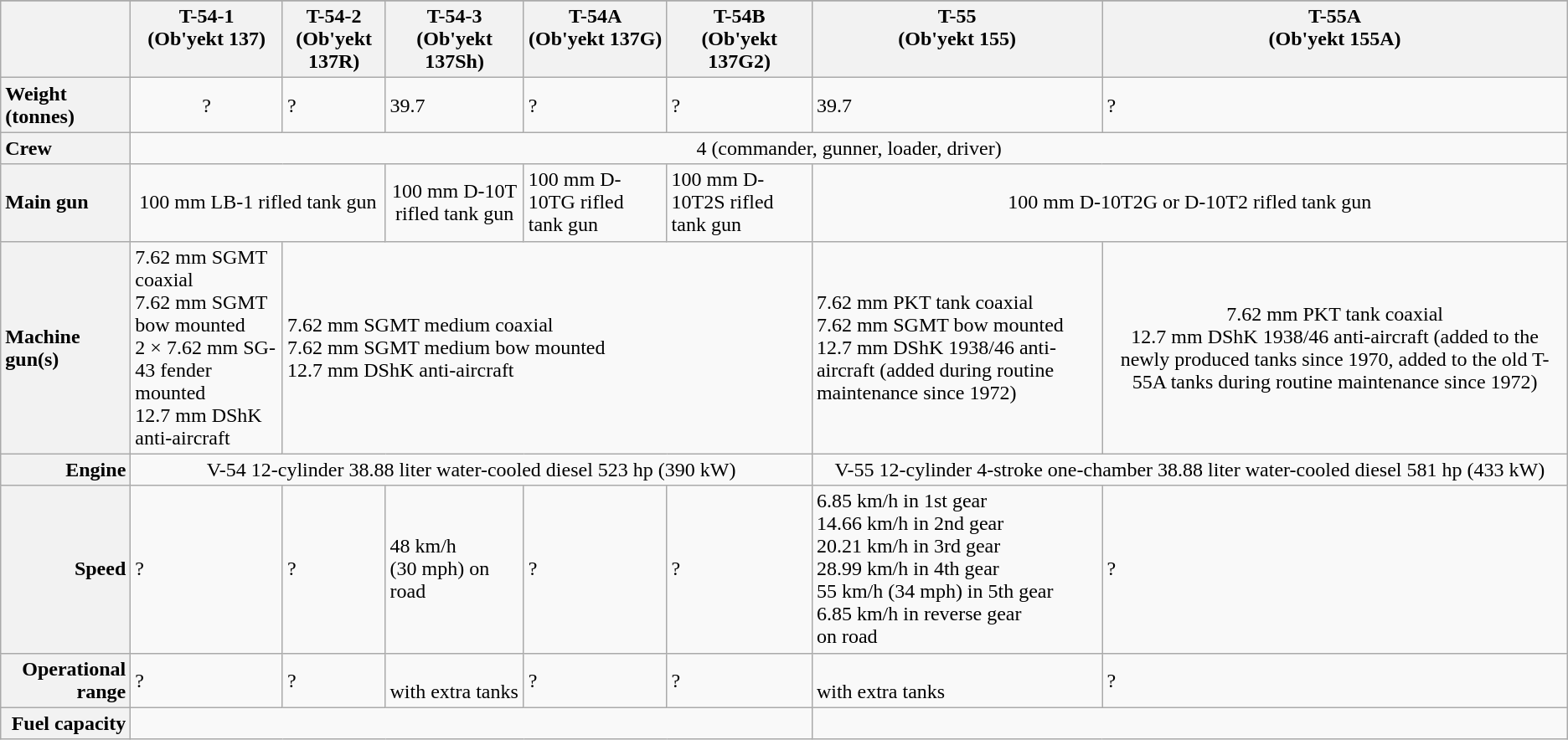<table class="wikitable">
<tr>
</tr>
<tr style="vertical-align:top">
<th></th>
<th>T-54-1 <br> (Ob'yekt 137)</th>
<th>T-54-2 <br> (Ob'yekt 137R)</th>
<th>T-54-3 <br> (Ob'yekt 137Sh)</th>
<th>T-54A <br> (Ob'yekt 137G)</th>
<th>T-54B <br> (Ob'yekt 137G2)</th>
<th>T-55 <br> (Ob'yekt 155)</th>
<th>T-55A <br> (Ob'yekt 155A)</th>
</tr>
<tr>
<th style="text-align:left;">Weight <br> (tonnes)</th>
<td style="text-align:center;">?</td>
<td>?</td>
<td>39.7</td>
<td>?</td>
<td>?</td>
<td>39.7</td>
<td>?</td>
</tr>
<tr>
<th style="text-align:left;">Crew</th>
<td colspan=7 style="text-align:center;">4 (commander, gunner, loader, driver)</td>
</tr>
<tr>
<th style="text-align:left;">Main gun</th>
<td colspan=2 style="text-align:center;">100 mm LB-1 rifled tank gun</td>
<td style="text-align:center;">100 mm D-10T rifled tank gun</td>
<td>100 mm D-10TG rifled tank gun</td>
<td>100 mm D-10T2S rifled tank gun</td>
<td colspan=2 style="text-align:center;">100 mm D-10T2G or D-10T2 rifled tank gun</td>
</tr>
<tr>
<th style="text-align:left;">Machine gun(s)</th>
<td style="text-align:left;">7.62 mm SGMT coaxial <br> 7.62 mm SGMT bow mounted <br> 2 × 7.62 mm SG-43 fender mounted <br> 12.7 mm DShK anti-aircraft</td>
<td colspan=4 style="text-align:left;">7.62 mm SGMT medium coaxial <br> 7.62 mm SGMT medium bow mounted <br> 12.7 mm DShK anti-aircraft</td>
<td style="text-align:left;">7.62 mm PKT tank coaxial <br> 7.62 mm SGMT bow mounted <br> 12.7 mm DShK 1938/46 anti-aircraft (added during routine maintenance since 1972)</td>
<td style="text-align:center;">7.62 mm PKT tank coaxial <br> 12.7 mm DShK 1938/46 anti-aircraft (added to the newly produced tanks since 1970, added to the old T-55A tanks during routine maintenance since 1972)</td>
</tr>
<tr>
<th style="text-align:right;">Engine</th>
<td colspan=5 style="text-align:center;">V-54 12-cylinder 38.88 liter water-cooled diesel 523 hp (390 kW)</td>
<td colspan=2 style="text-align:center;">V-55 12-cylinder 4-stroke one-chamber 38.88 liter water-cooled diesel 581 hp (433 kW)</td>
</tr>
<tr>
<th style="text-align:right;">Speed</th>
<td>?</td>
<td>?</td>
<td>48 km/h (30 mph) on road</td>
<td>?</td>
<td>?</td>
<td>6.85 km/h in 1st gear <br> 14.66 km/h in 2nd gear <br> 20.21 km/h in 3rd gear<br> 28.99 km/h in 4th gear <br> 55 km/h (34 mph) in 5th gear <br> 6.85 km/h in reverse gear <br> on road</td>
<td>?</td>
</tr>
<tr>
<th style="text-align:right;">Operational range</th>
<td>?</td>
<td>?</td>
<td> <br>  with extra tanks</td>
<td>?</td>
<td>?</td>
<td> <br>  with extra tanks</td>
<td>?</td>
</tr>
<tr>
<th style="text-align:right;">Fuel capacity</th>
<td colspan=5 style="text-align:center;"></td>
<td colspan=2 style="text-align:center;"></td>
</tr>
</table>
